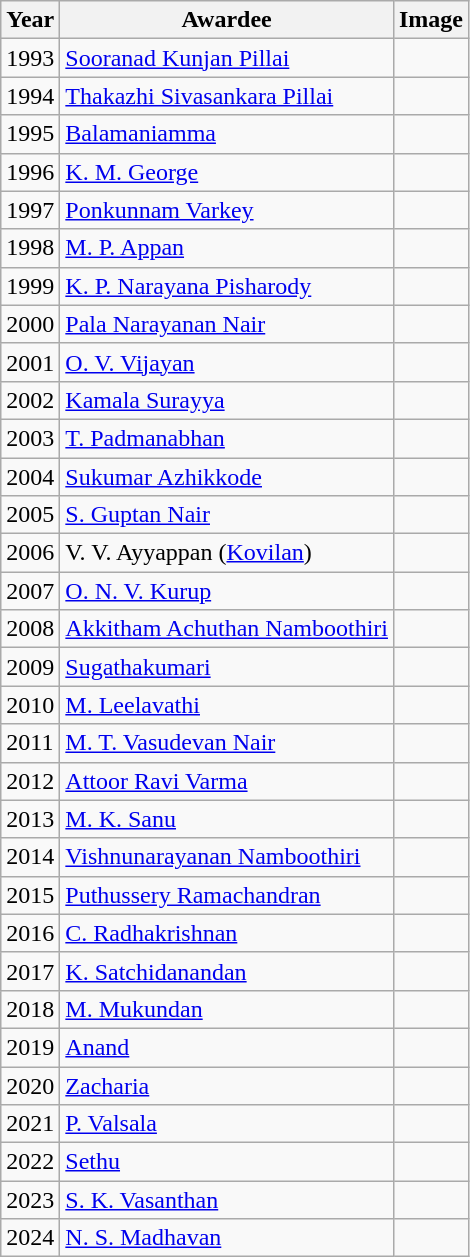<table class="wikitable sortable">
<tr>
<th>Year</th>
<th>Awardee</th>
<th>Image</th>
</tr>
<tr>
<td>1993</td>
<td><a href='#'>Sooranad Kunjan Pillai</a></td>
<td></td>
</tr>
<tr>
<td>1994</td>
<td><a href='#'>Thakazhi Sivasankara Pillai</a></td>
<td></td>
</tr>
<tr>
<td>1995</td>
<td><a href='#'>Balamaniamma</a></td>
<td></td>
</tr>
<tr>
<td>1996</td>
<td><a href='#'>K. M. George</a></td>
<td></td>
</tr>
<tr>
<td>1997</td>
<td><a href='#'>Ponkunnam Varkey</a></td>
<td></td>
</tr>
<tr>
<td>1998</td>
<td><a href='#'>M. P. Appan</a></td>
<td></td>
</tr>
<tr>
<td>1999</td>
<td><a href='#'>K. P. Narayana Pisharody</a></td>
<td></td>
</tr>
<tr>
<td>2000</td>
<td><a href='#'>Pala Narayanan Nair</a></td>
<td></td>
</tr>
<tr>
<td>2001</td>
<td><a href='#'>O. V. Vijayan</a></td>
<td></td>
</tr>
<tr>
<td>2002</td>
<td><a href='#'>Kamala Surayya</a></td>
<td></td>
</tr>
<tr>
<td>2003</td>
<td><a href='#'>T. Padmanabhan</a></td>
<td></td>
</tr>
<tr>
<td>2004</td>
<td><a href='#'>Sukumar Azhikkode</a></td>
<td></td>
</tr>
<tr>
<td>2005</td>
<td><a href='#'>S. Guptan Nair</a></td>
<td></td>
</tr>
<tr>
<td>2006</td>
<td>V. V. Ayyappan (<a href='#'>Kovilan</a>)</td>
<td></td>
</tr>
<tr>
<td>2007</td>
<td><a href='#'>O. N. V. Kurup</a></td>
<td></td>
</tr>
<tr>
<td>2008</td>
<td><a href='#'>Akkitham Achuthan Namboothiri</a></td>
<td></td>
</tr>
<tr>
<td>2009</td>
<td><a href='#'>Sugathakumari</a></td>
<td></td>
</tr>
<tr>
<td>2010</td>
<td><a href='#'>M. Leelavathi</a></td>
<td></td>
</tr>
<tr>
<td>2011</td>
<td><a href='#'>M. T. Vasudevan Nair</a></td>
<td></td>
</tr>
<tr>
<td>2012</td>
<td><a href='#'>Attoor Ravi Varma</a></td>
<td></td>
</tr>
<tr>
<td>2013</td>
<td><a href='#'>M. K. Sanu</a></td>
<td></td>
</tr>
<tr>
<td>2014</td>
<td><a href='#'>Vishnunarayanan Namboothiri</a></td>
<td></td>
</tr>
<tr>
<td>2015</td>
<td><a href='#'>Puthussery Ramachandran</a></td>
<td></td>
</tr>
<tr>
<td>2016</td>
<td><a href='#'>C. Radhakrishnan</a></td>
<td></td>
</tr>
<tr>
<td>2017</td>
<td><a href='#'>K. Satchidanandan</a></td>
<td></td>
</tr>
<tr>
<td>2018</td>
<td><a href='#'>M. Mukundan</a></td>
<td></td>
</tr>
<tr>
<td>2019</td>
<td><a href='#'>Anand</a></td>
<td></td>
</tr>
<tr>
<td>2020</td>
<td><a href='#'>Zacharia</a></td>
<td></td>
</tr>
<tr>
<td>2021</td>
<td><a href='#'>P. Valsala</a></td>
<td></td>
</tr>
<tr>
<td>2022</td>
<td><a href='#'>Sethu</a></td>
<td></td>
</tr>
<tr>
<td>2023</td>
<td><a href='#'>S. K. Vasanthan</a></td>
<td></td>
</tr>
<tr>
<td>2024</td>
<td><a href='#'>N. S. Madhavan</a></td>
<td></td>
</tr>
</table>
